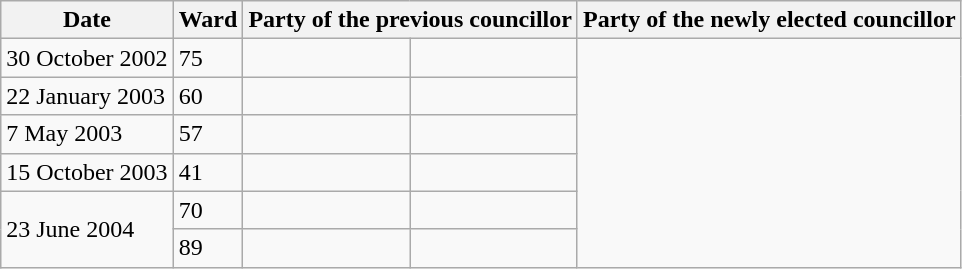<table class="wikitable">
<tr>
<th>Date</th>
<th>Ward</th>
<th colspan=2>Party of the previous councillor</th>
<th colspan=2>Party of the newly elected councillor</th>
</tr>
<tr>
<td>30 October 2002</td>
<td>75</td>
<td></td>
<td></td>
</tr>
<tr>
<td>22 January 2003</td>
<td>60</td>
<td></td>
<td></td>
</tr>
<tr>
<td>7 May 2003</td>
<td>57</td>
<td></td>
<td></td>
</tr>
<tr>
<td>15 October 2003</td>
<td>41</td>
<td></td>
<td></td>
</tr>
<tr>
<td rowspan=2>23 June 2004</td>
<td>70</td>
<td></td>
<td></td>
</tr>
<tr>
<td>89</td>
<td></td>
<td></td>
</tr>
</table>
